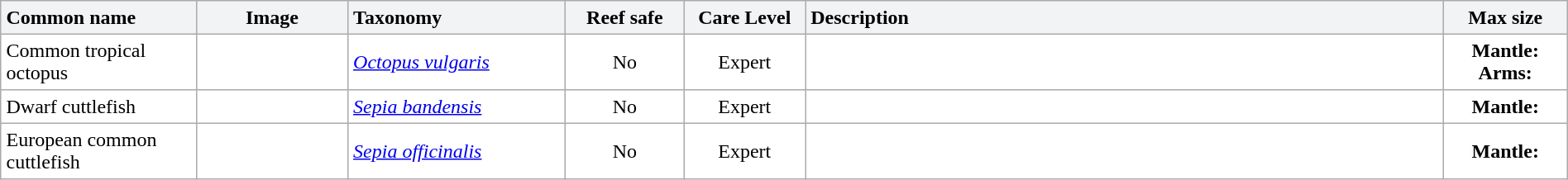<table class="sortable collapsible" cellpadding="4" width="100%" border="1" style="border:1px solid #aaa; border-collapse:collapse">
<tr>
<th align="left" style="background:#F2F3F4" width="170px">Common name</th>
<th style="background:#F2F3F4" width="130px" class="unsortable">Image</th>
<th align="left" style="background:#F2F3F4" width="190px">Taxonomy</th>
<th style="background:#F2F3F4" width="100px">Reef safe</th>
<th style="background:#F2F3F4" width="100px">Care Level</th>
<th align="left" style="background:#F2F3F4" width="610px" class="unsortable">Description</th>
<th style="background:#F2F3F4" width="100px">Max size</th>
</tr>
<tr>
<td>Common tropical octopus</td>
<td></td>
<td><em><a href='#'>Octopus vulgaris</a></em></td>
<td align="center">No</td>
<td align="center">Expert</td>
<td></td>
<td align="center"><strong>Mantle:</strong>   <strong>Arms:</strong> </td>
</tr>
<tr>
<td>Dwarf cuttlefish</td>
<td></td>
<td><em><a href='#'>Sepia bandensis</a></em></td>
<td align="center">No</td>
<td align="center">Expert</td>
<td></td>
<td align="center"><strong>Mantle:</strong> </td>
</tr>
<tr>
<td>European common cuttlefish</td>
<td></td>
<td><em><a href='#'>Sepia officinalis</a></em></td>
<td align="center">No</td>
<td align="center">Expert</td>
<td></td>
<td align="center"><strong>Mantle:</strong> </td>
</tr>
</table>
